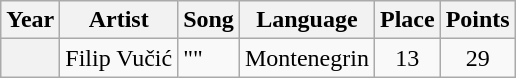<table class="wikitable plainrowheaders">
<tr>
<th scope="col">Year</th>
<th scope="col">Artist</th>
<th scope="col">Song</th>
<th scope="col">Language</th>
<th scope="col" data-sort-type="number">Place</th>
<th scope="col" data-sort-type="number">Points</th>
</tr>
<tr>
<th scope="row" style="text-align:center;"></th>
<td>Filip Vučić</td>
<td>"" </td>
<td>Montenegrin</td>
<td style="text-align:center;">13</td>
<td style="text-align:center;">29</td>
</tr>
</table>
